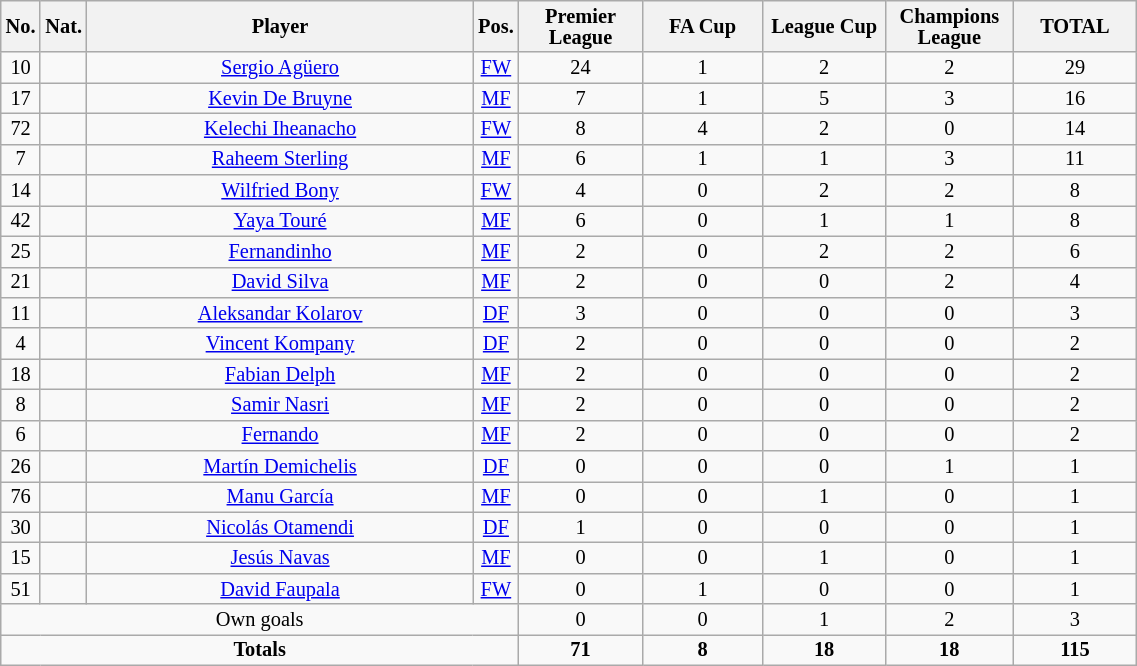<table class="wikitable sortable alternance" style="font-size:85%; text-align:center; line-height:14px; width:60%;">
<tr>
<th width=10>No.</th>
<th width=10>Nat.</th>
<th scope="col" style="width:275px;">Player</th>
<th width=10>Pos.</th>
<th width=80>Premier League</th>
<th width=80>FA Cup</th>
<th width=80>League Cup</th>
<th width=80>Champions League</th>
<th width=80>TOTAL</th>
</tr>
<tr>
<td>10</td>
<td></td>
<td><a href='#'>Sergio Agüero</a></td>
<td><a href='#'>FW</a></td>
<td>24</td>
<td>1</td>
<td>2</td>
<td>2</td>
<td>29</td>
</tr>
<tr>
<td>17</td>
<td></td>
<td><a href='#'>Kevin De Bruyne</a></td>
<td><a href='#'>MF</a></td>
<td>7</td>
<td>1</td>
<td>5</td>
<td>3</td>
<td>16</td>
</tr>
<tr>
<td>72</td>
<td></td>
<td><a href='#'>Kelechi Iheanacho</a></td>
<td><a href='#'>FW</a></td>
<td>8</td>
<td>4</td>
<td>2</td>
<td>0</td>
<td>14</td>
</tr>
<tr>
<td>7</td>
<td></td>
<td><a href='#'>Raheem Sterling</a></td>
<td><a href='#'>MF</a></td>
<td>6</td>
<td>1</td>
<td>1</td>
<td>3</td>
<td>11</td>
</tr>
<tr>
<td>14</td>
<td></td>
<td><a href='#'>Wilfried Bony</a></td>
<td><a href='#'>FW</a></td>
<td>4</td>
<td>0</td>
<td>2</td>
<td>2</td>
<td>8</td>
</tr>
<tr>
<td>42</td>
<td></td>
<td><a href='#'>Yaya Touré</a></td>
<td><a href='#'>MF</a></td>
<td>6</td>
<td>0</td>
<td>1</td>
<td>1</td>
<td>8</td>
</tr>
<tr>
<td>25</td>
<td></td>
<td><a href='#'>Fernandinho</a></td>
<td><a href='#'>MF</a></td>
<td>2</td>
<td>0</td>
<td>2</td>
<td>2</td>
<td>6</td>
</tr>
<tr>
<td>21</td>
<td></td>
<td><a href='#'>David Silva</a></td>
<td><a href='#'>MF</a></td>
<td>2</td>
<td>0</td>
<td>0</td>
<td>2</td>
<td>4</td>
</tr>
<tr>
<td>11</td>
<td></td>
<td><a href='#'>Aleksandar Kolarov</a></td>
<td><a href='#'>DF</a></td>
<td>3</td>
<td>0</td>
<td>0</td>
<td>0</td>
<td>3</td>
</tr>
<tr>
<td>4</td>
<td></td>
<td><a href='#'>Vincent Kompany</a></td>
<td><a href='#'>DF</a></td>
<td>2</td>
<td>0</td>
<td>0</td>
<td>0</td>
<td>2</td>
</tr>
<tr>
<td>18</td>
<td></td>
<td><a href='#'>Fabian Delph</a></td>
<td><a href='#'>MF</a></td>
<td>2</td>
<td>0</td>
<td>0</td>
<td>0</td>
<td>2</td>
</tr>
<tr>
<td>8</td>
<td></td>
<td><a href='#'>Samir Nasri</a></td>
<td><a href='#'>MF</a></td>
<td>2</td>
<td>0</td>
<td>0</td>
<td>0</td>
<td>2</td>
</tr>
<tr>
<td>6</td>
<td></td>
<td><a href='#'>Fernando</a></td>
<td><a href='#'>MF</a></td>
<td>2</td>
<td>0</td>
<td>0</td>
<td>0</td>
<td>2</td>
</tr>
<tr>
<td>26</td>
<td></td>
<td><a href='#'>Martín Demichelis</a></td>
<td><a href='#'>DF</a></td>
<td>0</td>
<td>0</td>
<td>0</td>
<td>1</td>
<td>1</td>
</tr>
<tr>
<td>76</td>
<td></td>
<td><a href='#'>Manu García</a></td>
<td><a href='#'>MF</a></td>
<td>0</td>
<td>0</td>
<td>1</td>
<td>0</td>
<td>1</td>
</tr>
<tr>
<td>30</td>
<td></td>
<td><a href='#'>Nicolás Otamendi</a></td>
<td><a href='#'>DF</a></td>
<td>1</td>
<td>0</td>
<td>0</td>
<td>0</td>
<td>1</td>
</tr>
<tr>
<td>15</td>
<td></td>
<td><a href='#'>Jesús Navas</a></td>
<td><a href='#'>MF</a></td>
<td>0</td>
<td>0</td>
<td>1</td>
<td>0</td>
<td>1</td>
</tr>
<tr>
<td>51</td>
<td></td>
<td><a href='#'>David Faupala</a></td>
<td><a href='#'>FW</a></td>
<td>0</td>
<td>1</td>
<td>0</td>
<td>0</td>
<td>1</td>
</tr>
<tr class="sortbottom">
<td colspan="4">Own goals</td>
<td>0</td>
<td>0</td>
<td>1</td>
<td>2</td>
<td>3</td>
</tr>
<tr class="sortbottom">
<td colspan="4"><strong>Totals</strong></td>
<td><strong>71</strong></td>
<td><strong>8</strong></td>
<td><strong>18</strong></td>
<td><strong>18</strong></td>
<td><strong>115</strong></td>
</tr>
</table>
